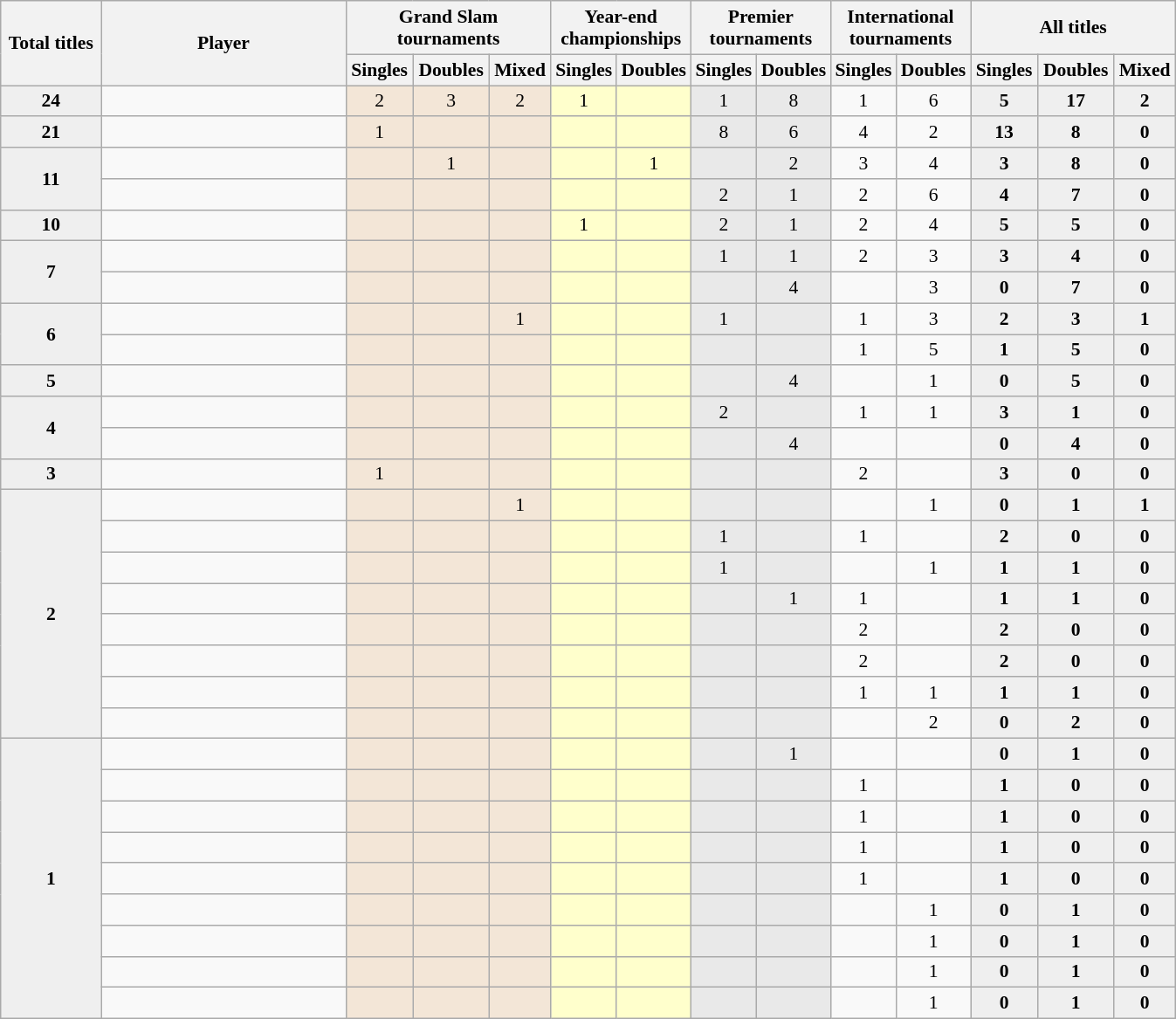<table class="wikitable" style="font-size:90%;">
<tr>
<th width=70 rowspan=2>Total titles</th>
<th width=180 rowspan=2>Player</th>
<th width=150 colspan="3">Grand Slam<br>tournaments</th>
<th width=100 colspan="2">Year-end<br>championships</th>
<th width=100 colspan="2">Premier<br>tournaments</th>
<th width=100 colspan="2">International<br>tournaments</th>
<th width=150 colspan="3">All titles</th>
</tr>
<tr align=center>
<th>Singles</th>
<th>Doubles</th>
<th>Mixed</th>
<th>Singles</th>
<th>Doubles</th>
<th>Singles</th>
<th>Doubles</th>
<th>Singles</th>
<th>Doubles</th>
<th>Singles</th>
<th>Doubles</th>
<th>Mixed</th>
</tr>
<tr align=center>
<td rowspan=1 bgcolor=#efefef><strong>24</strong></td>
<td align=left></td>
<td bgcolor="#F3E6D7">2</td>
<td bgcolor="#F3E6D7">3</td>
<td bgcolor="#F3E6D7">2</td>
<td bgcolor="#ffffcc">1</td>
<td bgcolor="#ffffcc"></td>
<td bgcolor="#E9E9E9">1</td>
<td bgcolor="#E9E9E9">8</td>
<td bgcolor=>1</td>
<td bgcolor=>6</td>
<td bgcolor=#efefef><strong>5</strong></td>
<td bgcolor=#efefef><strong>17</strong></td>
<td bgcolor=#efefef><strong>2</strong></td>
</tr>
<tr align=center>
<td rowspan=1 bgcolor=#efefef><strong>21</strong></td>
<td align=left></td>
<td bgcolor="#F3E6D7">1</td>
<td bgcolor="#F3E6D7"></td>
<td bgcolor="#F3E6D7"></td>
<td bgcolor="#ffffcc"></td>
<td bgcolor="#ffffcc"></td>
<td bgcolor="#E9E9E9">8</td>
<td bgcolor="#E9E9E9">6</td>
<td bgcolor=>4</td>
<td bgcolor=>2</td>
<td bgcolor=#efefef><strong>13</strong></td>
<td bgcolor=#efefef><strong>8</strong></td>
<td bgcolor=#efefef><strong>0</strong></td>
</tr>
<tr align=center>
<td rowspan=2 bgcolor=#efefef><strong>11</strong></td>
<td align=left></td>
<td bgcolor="#F3E6D7"></td>
<td bgcolor="#F3E6D7">1</td>
<td bgcolor="#F3E6D7"></td>
<td bgcolor="#ffffcc"></td>
<td bgcolor="#ffffcc">1</td>
<td bgcolor="#E9E9E9"></td>
<td bgcolor="#E9E9E9">2</td>
<td bgcolor=>3</td>
<td bgcolor=>4</td>
<td bgcolor=#efefef><strong>3</strong></td>
<td bgcolor=#efefef><strong>8</strong></td>
<td bgcolor=#efefef><strong>0</strong></td>
</tr>
<tr align=center>
<td align=left></td>
<td bgcolor="#F3E6D7"></td>
<td bgcolor="#F3E6D7"></td>
<td bgcolor="#F3E6D7"></td>
<td bgcolor="#ffffcc"></td>
<td bgcolor="#ffffcc"></td>
<td bgcolor="#E9E9E9">2</td>
<td bgcolor="#E9E9E9">1</td>
<td bgcolor=>2</td>
<td bgcolor=>6</td>
<td bgcolor=#efefef><strong>4</strong></td>
<td bgcolor=#efefef><strong>7</strong></td>
<td bgcolor=#efefef><strong>0</strong></td>
</tr>
<tr align=center>
<td rowspan=1 bgcolor=#efefef><strong>10</strong></td>
<td align=left></td>
<td bgcolor="#F3E6D7"></td>
<td bgcolor="#F3E6D7"></td>
<td bgcolor="#F3E6D7"></td>
<td bgcolor="#ffffcc">1</td>
<td bgcolor="#ffffcc"></td>
<td bgcolor="#E9E9E9">2</td>
<td bgcolor="#E9E9E9">1</td>
<td bgcolor=>2</td>
<td bgcolor=>4</td>
<td bgcolor=#efefef><strong>5</strong></td>
<td bgcolor=#efefef><strong>5</strong></td>
<td bgcolor=#efefef><strong>0</strong></td>
</tr>
<tr align=center>
<td rowspan=2 bgcolor=#efefef><strong>7</strong></td>
<td align=left></td>
<td bgcolor="#F3E6D7"></td>
<td bgcolor="#F3E6D7"></td>
<td bgcolor="#F3E6D7"></td>
<td bgcolor="#ffffcc"></td>
<td bgcolor="#ffffcc"></td>
<td bgcolor="#E9E9E9">1</td>
<td bgcolor="#E9E9E9">1</td>
<td bgcolor=>2</td>
<td bgcolor=>3</td>
<td bgcolor=#efefef><strong>3</strong></td>
<td bgcolor=#efefef><strong>4</strong></td>
<td bgcolor=#efefef><strong>0</strong></td>
</tr>
<tr align=center>
<td align=left></td>
<td bgcolor="#F3E6D7"></td>
<td bgcolor="#F3E6D7"></td>
<td bgcolor="#F3E6D7"></td>
<td bgcolor="#ffffcc"></td>
<td bgcolor="#ffffcc"></td>
<td bgcolor="#E9E9E9"></td>
<td bgcolor="#E9E9E9">4</td>
<td bgcolor=></td>
<td bgcolor=>3</td>
<td bgcolor=#efefef><strong>0</strong></td>
<td bgcolor=#efefef><strong>7</strong></td>
<td bgcolor=#efefef><strong>0</strong></td>
</tr>
<tr align=center>
<td rowspan=2 bgcolor=#efefef><strong>6</strong></td>
<td align=left></td>
<td bgcolor="#F3E6D7"></td>
<td bgcolor="#F3E6D7"></td>
<td bgcolor="#F3E6D7">1</td>
<td bgcolor="#ffffcc"></td>
<td bgcolor="#ffffcc"></td>
<td bgcolor="#E9E9E9">1</td>
<td bgcolor="#E9E9E9"></td>
<td bgcolor=>1</td>
<td bgcolor=>3</td>
<td bgcolor=#efefef><strong>2</strong></td>
<td bgcolor=#efefef><strong>3</strong></td>
<td bgcolor=#efefef><strong>1</strong></td>
</tr>
<tr align=center>
<td align=left></td>
<td bgcolor="#F3E6D7"></td>
<td bgcolor="#F3E6D7"></td>
<td bgcolor="#F3E6D7"></td>
<td bgcolor="#ffffcc"></td>
<td bgcolor="#ffffcc"></td>
<td bgcolor="#E9E9E9"></td>
<td bgcolor="#E9E9E9"></td>
<td bgcolor=>1</td>
<td bgcolor=>5</td>
<td bgcolor=#efefef><strong>1</strong></td>
<td bgcolor=#efefef><strong>5</strong></td>
<td bgcolor=#efefef><strong>0</strong></td>
</tr>
<tr align=center>
<td rowspan=1 bgcolor=#efefef><strong>5</strong></td>
<td align=left></td>
<td bgcolor="#F3E6D7"></td>
<td bgcolor="#F3E6D7"></td>
<td bgcolor="#F3E6D7"></td>
<td bgcolor="#ffffcc"></td>
<td bgcolor="#ffffcc"></td>
<td bgcolor="#E9E9E9"></td>
<td bgcolor="#E9E9E9">4</td>
<td bgcolor=></td>
<td bgcolor=>1</td>
<td bgcolor=#efefef><strong>0</strong></td>
<td bgcolor=#efefef><strong>5</strong></td>
<td bgcolor=#efefef><strong>0</strong></td>
</tr>
<tr align=center>
<td rowspan=2 bgcolor=#efefef><strong>4</strong></td>
<td align=left></td>
<td bgcolor="#F3E6D7"></td>
<td bgcolor="#F3E6D7"></td>
<td bgcolor="#F3E6D7"></td>
<td bgcolor="#ffffcc"></td>
<td bgcolor="#ffffcc"></td>
<td bgcolor="#E9E9E9">2</td>
<td bgcolor="#E9E9E9"></td>
<td bgcolor=>1</td>
<td bgcolor=>1</td>
<td bgcolor=#efefef><strong>3</strong></td>
<td bgcolor=#efefef><strong>1</strong></td>
<td bgcolor=#efefef><strong>0</strong></td>
</tr>
<tr align=center>
<td align=left></td>
<td bgcolor="#F3E6D7"></td>
<td bgcolor="#F3E6D7"></td>
<td bgcolor="#F3E6D7"></td>
<td bgcolor="#ffffcc"></td>
<td bgcolor="#ffffcc"></td>
<td bgcolor="#E9E9E9"></td>
<td bgcolor="#E9E9E9">4</td>
<td bgcolor=></td>
<td bgcolor=></td>
<td bgcolor=#efefef><strong>0</strong></td>
<td bgcolor=#efefef><strong>4</strong></td>
<td bgcolor=#efefef><strong>0</strong></td>
</tr>
<tr align=center>
<td rowspan=1 bgcolor=#efefef><strong>3</strong></td>
<td align=left></td>
<td bgcolor="#F3E6D7">1</td>
<td bgcolor="#F3E6D7"></td>
<td bgcolor="#F3E6D7"></td>
<td bgcolor="#ffffcc"></td>
<td bgcolor="#ffffcc"></td>
<td bgcolor="#E9E9E9"></td>
<td bgcolor="#E9E9E9"></td>
<td bgcolor=>2</td>
<td bgcolor=></td>
<td bgcolor=#efefef><strong>3</strong></td>
<td bgcolor=#efefef><strong>0</strong></td>
<td bgcolor=#efefef><strong>0</strong></td>
</tr>
<tr align=center>
<td rowspan=8 bgcolor=#efefef><strong>2</strong></td>
<td align=left></td>
<td bgcolor="#F3E6D7"></td>
<td bgcolor="#F3E6D7"></td>
<td bgcolor="#F3E6D7">1</td>
<td bgcolor="#ffffcc"></td>
<td bgcolor="#ffffcc"></td>
<td bgcolor="#E9E9E9"></td>
<td bgcolor="#E9E9E9"></td>
<td bgcolor=></td>
<td bgcolor=>1</td>
<td bgcolor=#efefef><strong>0</strong></td>
<td bgcolor=#efefef><strong>1</strong></td>
<td bgcolor=#efefef><strong>1</strong></td>
</tr>
<tr align=center>
<td align=left></td>
<td bgcolor="#F3E6D7"></td>
<td bgcolor="#F3E6D7"></td>
<td bgcolor="#F3E6D7"></td>
<td bgcolor="#ffffcc"></td>
<td bgcolor="#ffffcc"></td>
<td bgcolor="#E9E9E9">1</td>
<td bgcolor="#E9E9E9"></td>
<td bgcolor=>1</td>
<td bgcolor=></td>
<td bgcolor=#efefef><strong>2</strong></td>
<td bgcolor=#efefef><strong>0</strong></td>
<td bgcolor=#efefef><strong>0</strong></td>
</tr>
<tr align=center>
<td align=left></td>
<td bgcolor="#F3E6D7"></td>
<td bgcolor="#F3E6D7"></td>
<td bgcolor="#F3E6D7"></td>
<td bgcolor="#ffffcc"></td>
<td bgcolor="#ffffcc"></td>
<td bgcolor="#E9E9E9">1</td>
<td bgcolor="#E9E9E9"></td>
<td bgcolor=></td>
<td bgcolor=>1</td>
<td bgcolor=#efefef><strong>1</strong></td>
<td bgcolor=#efefef><strong>1</strong></td>
<td bgcolor=#efefef><strong>0</strong></td>
</tr>
<tr align=center>
<td align=left></td>
<td bgcolor="#F3E6D7"></td>
<td bgcolor="#F3E6D7"></td>
<td bgcolor="#F3E6D7"></td>
<td bgcolor="#ffffcc"></td>
<td bgcolor="#ffffcc"></td>
<td bgcolor="#E9E9E9"></td>
<td bgcolor="#E9E9E9">1</td>
<td bgcolor=>1</td>
<td bgcolor=></td>
<td bgcolor=#efefef><strong>1</strong></td>
<td bgcolor=#efefef><strong>1</strong></td>
<td bgcolor=#efefef><strong>0</strong></td>
</tr>
<tr align=center>
<td align=left></td>
<td bgcolor="#F3E6D7"></td>
<td bgcolor="#F3E6D7"></td>
<td bgcolor="#F3E6D7"></td>
<td bgcolor="#ffffcc"></td>
<td bgcolor="#ffffcc"></td>
<td bgcolor="#E9E9E9"></td>
<td bgcolor="#E9E9E9"></td>
<td bgcolor=>2</td>
<td bgcolor=></td>
<td bgcolor=#efefef><strong>2</strong></td>
<td bgcolor=#efefef><strong>0</strong></td>
<td bgcolor=#efefef><strong>0</strong></td>
</tr>
<tr align=center>
<td align=left></td>
<td bgcolor="#F3E6D7"></td>
<td bgcolor="#F3E6D7"></td>
<td bgcolor="#F3E6D7"></td>
<td bgcolor="#ffffcc"></td>
<td bgcolor="#ffffcc"></td>
<td bgcolor="#E9E9E9"></td>
<td bgcolor="#E9E9E9"></td>
<td bgcolor=>2</td>
<td bgcolor=></td>
<td bgcolor=#efefef><strong>2</strong></td>
<td bgcolor=#efefef><strong>0</strong></td>
<td bgcolor=#efefef><strong>0</strong></td>
</tr>
<tr align=center>
<td align=left></td>
<td bgcolor="#F3E6D7"></td>
<td bgcolor="#F3E6D7"></td>
<td bgcolor="#F3E6D7"></td>
<td bgcolor="#ffffcc"></td>
<td bgcolor="#ffffcc"></td>
<td bgcolor="#E9E9E9"></td>
<td bgcolor="#E9E9E9"></td>
<td bgcolor=>1</td>
<td bgcolor=>1</td>
<td bgcolor=#efefef><strong>1</strong></td>
<td bgcolor=#efefef><strong>1</strong></td>
<td bgcolor=#efefef><strong>0</strong></td>
</tr>
<tr align=center>
<td align=left></td>
<td bgcolor="#F3E6D7"></td>
<td bgcolor="#F3E6D7"></td>
<td bgcolor="#F3E6D7"></td>
<td bgcolor="#ffffcc"></td>
<td bgcolor="#ffffcc"></td>
<td bgcolor="#E9E9E9"></td>
<td bgcolor="#E9E9E9"></td>
<td bgcolor=></td>
<td bgcolor=>2</td>
<td bgcolor=#efefef><strong>0</strong></td>
<td bgcolor=#efefef><strong>2</strong></td>
<td bgcolor=#efefef><strong>0</strong></td>
</tr>
<tr align=center>
<td rowspan=9 bgcolor=#efefef><strong>1</strong></td>
<td align=left></td>
<td bgcolor="#F3E6D7"></td>
<td bgcolor="#F3E6D7"></td>
<td bgcolor="#F3E6D7"></td>
<td bgcolor="#ffffcc"></td>
<td bgcolor="#ffffcc"></td>
<td bgcolor="#E9E9E9"></td>
<td bgcolor="#E9E9E9">1</td>
<td bgcolor=></td>
<td bgcolor=></td>
<td bgcolor=#efefef><strong>0</strong></td>
<td bgcolor=#efefef><strong>1</strong></td>
<td bgcolor=#efefef><strong>0</strong></td>
</tr>
<tr align=center>
<td align=left></td>
<td bgcolor="#F3E6D7"></td>
<td bgcolor="#F3E6D7"></td>
<td bgcolor="#F3E6D7"></td>
<td bgcolor="#ffffcc"></td>
<td bgcolor="#ffffcc"></td>
<td bgcolor="#E9E9E9"></td>
<td bgcolor="#E9E9E9"></td>
<td bgcolor=>1</td>
<td bgcolor=></td>
<td bgcolor=#efefef><strong>1</strong></td>
<td bgcolor=#efefef><strong>0</strong></td>
<td bgcolor=#efefef><strong>0</strong></td>
</tr>
<tr align=center>
<td align=left></td>
<td bgcolor="#F3E6D7"></td>
<td bgcolor="#F3E6D7"></td>
<td bgcolor="#F3E6D7"></td>
<td bgcolor="#ffffcc"></td>
<td bgcolor="#ffffcc"></td>
<td bgcolor="#E9E9E9"></td>
<td bgcolor="#E9E9E9"></td>
<td bgcolor=>1</td>
<td bgcolor=></td>
<td bgcolor=#efefef><strong>1</strong></td>
<td bgcolor=#efefef><strong>0</strong></td>
<td bgcolor=#efefef><strong>0</strong></td>
</tr>
<tr align=center>
<td align=left></td>
<td bgcolor="#F3E6D7"></td>
<td bgcolor="#F3E6D7"></td>
<td bgcolor="#F3E6D7"></td>
<td bgcolor="#ffffcc"></td>
<td bgcolor="#ffffcc"></td>
<td bgcolor="#E9E9E9"></td>
<td bgcolor="#E9E9E9"></td>
<td bgcolor=>1</td>
<td bgcolor=></td>
<td bgcolor=#efefef><strong>1</strong></td>
<td bgcolor=#efefef><strong>0</strong></td>
<td bgcolor=#efefef><strong>0</strong></td>
</tr>
<tr align=center>
<td align=left></td>
<td bgcolor="#F3E6D7"></td>
<td bgcolor="#F3E6D7"></td>
<td bgcolor="#F3E6D7"></td>
<td bgcolor="#ffffcc"></td>
<td bgcolor="#ffffcc"></td>
<td bgcolor="#E9E9E9"></td>
<td bgcolor="#E9E9E9"></td>
<td bgcolor=>1</td>
<td bgcolor=></td>
<td bgcolor=#efefef><strong>1</strong></td>
<td bgcolor=#efefef><strong>0</strong></td>
<td bgcolor=#efefef><strong>0</strong></td>
</tr>
<tr align=center>
<td align=left></td>
<td bgcolor="#F3E6D7"></td>
<td bgcolor="#F3E6D7"></td>
<td bgcolor="#F3E6D7"></td>
<td bgcolor="#ffffcc"></td>
<td bgcolor="#ffffcc"></td>
<td bgcolor="#E9E9E9"></td>
<td bgcolor="#E9E9E9"></td>
<td bgcolor=></td>
<td bgcolor=>1</td>
<td bgcolor=#efefef><strong>0</strong></td>
<td bgcolor=#efefef><strong>1</strong></td>
<td bgcolor=#efefef><strong>0</strong></td>
</tr>
<tr align=center>
<td align=left></td>
<td bgcolor="#F3E6D7"></td>
<td bgcolor="#F3E6D7"></td>
<td bgcolor="#F3E6D7"></td>
<td bgcolor="#ffffcc"></td>
<td bgcolor="#ffffcc"></td>
<td bgcolor="#E9E9E9"></td>
<td bgcolor="#E9E9E9"></td>
<td bgcolor=></td>
<td bgcolor=>1</td>
<td bgcolor=#efefef><strong>0</strong></td>
<td bgcolor=#efefef><strong>1</strong></td>
<td bgcolor=#efefef><strong>0</strong></td>
</tr>
<tr align=center>
<td align=left></td>
<td bgcolor="#F3E6D7"></td>
<td bgcolor="#F3E6D7"></td>
<td bgcolor="#F3E6D7"></td>
<td bgcolor="#ffffcc"></td>
<td bgcolor="#ffffcc"></td>
<td bgcolor="#E9E9E9"></td>
<td bgcolor="#E9E9E9"></td>
<td bgcolor=></td>
<td bgcolor=>1</td>
<td bgcolor=#efefef><strong>0</strong></td>
<td bgcolor=#efefef><strong>1</strong></td>
<td bgcolor=#efefef><strong>0</strong></td>
</tr>
<tr align=center>
<td align=left></td>
<td bgcolor="#F3E6D7"></td>
<td bgcolor="#F3E6D7"></td>
<td bgcolor="#F3E6D7"></td>
<td bgcolor="#ffffcc"></td>
<td bgcolor="#ffffcc"></td>
<td bgcolor="#E9E9E9"></td>
<td bgcolor="#E9E9E9"></td>
<td bgcolor=></td>
<td bgcolor=>1</td>
<td bgcolor=#efefef><strong>0</strong></td>
<td bgcolor=#efefef><strong>1</strong></td>
<td bgcolor=#efefef><strong>0</strong></td>
</tr>
</table>
